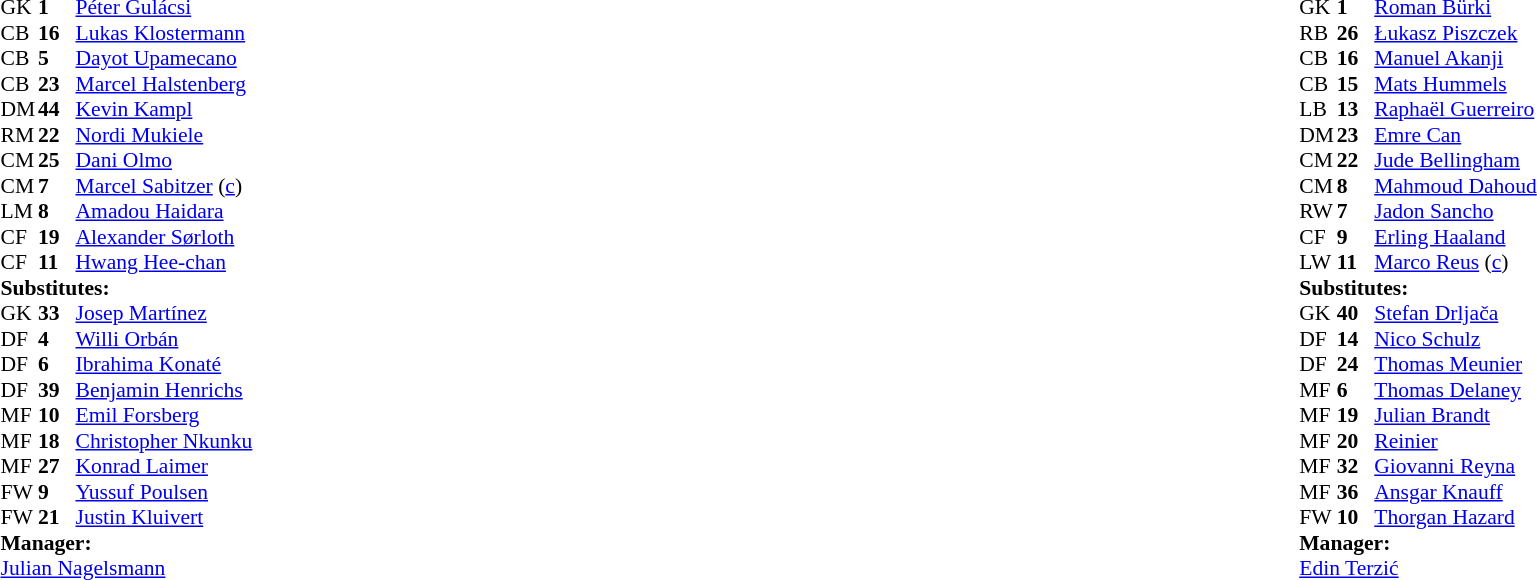<table width="100%">
<tr>
<td valign="top" width="40%"><br><table style="font-size:90%" cellspacing="0" cellpadding="0">
<tr>
<th width=25></th>
<th width=25></th>
</tr>
<tr>
<td>GK</td>
<td><strong>1</strong></td>
<td> <a href='#'>Péter Gulácsi</a></td>
</tr>
<tr>
<td>CB</td>
<td><strong>16</strong></td>
<td> <a href='#'>Lukas Klostermann</a></td>
</tr>
<tr>
<td>CB</td>
<td><strong>5</strong></td>
<td> <a href='#'>Dayot Upamecano</a></td>
<td></td>
</tr>
<tr>
<td>CB</td>
<td><strong>23</strong></td>
<td> <a href='#'>Marcel Halstenberg</a></td>
</tr>
<tr>
<td>DM</td>
<td><strong>44</strong></td>
<td> <a href='#'>Kevin Kampl</a></td>
<td></td>
<td></td>
</tr>
<tr>
<td>RM</td>
<td><strong>22</strong></td>
<td> <a href='#'>Nordi Mukiele</a></td>
<td></td>
<td></td>
</tr>
<tr>
<td>CM</td>
<td><strong>25</strong></td>
<td> <a href='#'>Dani Olmo</a></td>
<td></td>
</tr>
<tr>
<td>CM</td>
<td><strong>7</strong></td>
<td> <a href='#'>Marcel Sabitzer</a> (<a href='#'>c</a>)</td>
</tr>
<tr>
<td>LM</td>
<td><strong>8</strong></td>
<td> <a href='#'>Amadou Haidara</a></td>
<td></td>
<td></td>
</tr>
<tr>
<td>CF</td>
<td><strong>19</strong></td>
<td> <a href='#'>Alexander Sørloth</a></td>
<td></td>
<td></td>
</tr>
<tr>
<td>CF</td>
<td><strong>11</strong></td>
<td> <a href='#'>Hwang Hee-chan</a></td>
<td></td>
<td></td>
</tr>
<tr>
<td colspan=3><strong>Substitutes:</strong></td>
</tr>
<tr>
<td>GK</td>
<td><strong>33</strong></td>
<td> <a href='#'>Josep Martínez</a></td>
</tr>
<tr>
<td>DF</td>
<td><strong>4</strong></td>
<td> <a href='#'>Willi Orbán</a></td>
</tr>
<tr>
<td>DF</td>
<td><strong>6</strong></td>
<td> <a href='#'>Ibrahima Konaté</a></td>
</tr>
<tr>
<td>DF</td>
<td><strong>39</strong></td>
<td> <a href='#'>Benjamin Henrichs</a></td>
<td></td>
<td></td>
</tr>
<tr>
<td>MF</td>
<td><strong>10</strong></td>
<td> <a href='#'>Emil Forsberg</a></td>
<td></td>
<td></td>
</tr>
<tr>
<td>MF</td>
<td><strong>18</strong></td>
<td> <a href='#'>Christopher Nkunku</a></td>
<td></td>
<td></td>
</tr>
<tr>
<td>MF</td>
<td><strong>27</strong></td>
<td> <a href='#'>Konrad Laimer</a></td>
<td></td>
<td></td>
</tr>
<tr>
<td>FW</td>
<td><strong>9</strong></td>
<td> <a href='#'>Yussuf Poulsen</a></td>
<td></td>
<td></td>
</tr>
<tr>
<td>FW</td>
<td><strong>21</strong></td>
<td> <a href='#'>Justin Kluivert</a></td>
</tr>
<tr>
<td colspan=3><strong>Manager:</strong></td>
</tr>
<tr>
<td colspan=3> <a href='#'>Julian Nagelsmann</a></td>
</tr>
</table>
</td>
<td valign="top"></td>
<td valign="top" width="50%"><br><table style="font-size:90%; margin:auto" cellspacing="0" cellpadding="0">
<tr>
<th width=25></th>
<th width=25></th>
</tr>
<tr>
<td>GK</td>
<td><strong>1</strong></td>
<td> <a href='#'>Roman Bürki</a></td>
</tr>
<tr>
<td>RB</td>
<td><strong>26</strong></td>
<td> <a href='#'>Łukasz Piszczek</a></td>
</tr>
<tr>
<td>CB</td>
<td><strong>16</strong></td>
<td> <a href='#'>Manuel Akanji</a></td>
</tr>
<tr>
<td>CB</td>
<td><strong>15</strong></td>
<td> <a href='#'>Mats Hummels</a></td>
<td></td>
</tr>
<tr>
<td>LB</td>
<td><strong>13</strong></td>
<td> <a href='#'>Raphaël Guerreiro</a></td>
</tr>
<tr>
<td>DM</td>
<td><strong>23</strong></td>
<td> <a href='#'>Emre Can</a></td>
</tr>
<tr>
<td>CM</td>
<td><strong>22</strong></td>
<td> <a href='#'>Jude Bellingham</a></td>
<td></td>
<td></td>
</tr>
<tr>
<td>CM</td>
<td><strong>8</strong></td>
<td> <a href='#'>Mahmoud Dahoud</a></td>
<td></td>
<td></td>
</tr>
<tr>
<td>RW</td>
<td><strong>7</strong></td>
<td> <a href='#'>Jadon Sancho</a></td>
<td></td>
<td></td>
</tr>
<tr>
<td>CF</td>
<td><strong>9</strong></td>
<td> <a href='#'>Erling Haaland</a></td>
<td></td>
<td></td>
</tr>
<tr>
<td>LW</td>
<td><strong>11</strong></td>
<td> <a href='#'>Marco Reus</a> (<a href='#'>c</a>)</td>
<td></td>
<td></td>
</tr>
<tr>
<td colspan=3><strong>Substitutes:</strong></td>
</tr>
<tr>
<td>GK</td>
<td><strong>40</strong></td>
<td> <a href='#'>Stefan Drljača</a></td>
</tr>
<tr>
<td>DF</td>
<td><strong>14</strong></td>
<td> <a href='#'>Nico Schulz</a></td>
</tr>
<tr>
<td>DF</td>
<td><strong>24</strong></td>
<td> <a href='#'>Thomas Meunier</a></td>
<td></td>
<td></td>
</tr>
<tr>
<td>MF</td>
<td><strong>6</strong></td>
<td> <a href='#'>Thomas Delaney</a></td>
<td></td>
<td></td>
</tr>
<tr>
<td>MF</td>
<td><strong>19</strong></td>
<td> <a href='#'>Julian Brandt</a></td>
<td></td>
<td></td>
</tr>
<tr>
<td>MF</td>
<td><strong>20</strong></td>
<td> <a href='#'>Reinier</a></td>
</tr>
<tr>
<td>MF</td>
<td><strong>32</strong></td>
<td> <a href='#'>Giovanni Reyna</a></td>
<td></td>
<td></td>
</tr>
<tr>
<td>MF</td>
<td><strong>36</strong></td>
<td> <a href='#'>Ansgar Knauff</a></td>
</tr>
<tr>
<td>FW</td>
<td><strong>10</strong></td>
<td> <a href='#'>Thorgan Hazard</a></td>
<td></td>
<td></td>
</tr>
<tr>
<td colspan=3><strong>Manager:</strong></td>
</tr>
<tr>
<td colspan=3> <a href='#'>Edin Terzić</a></td>
</tr>
</table>
</td>
</tr>
</table>
